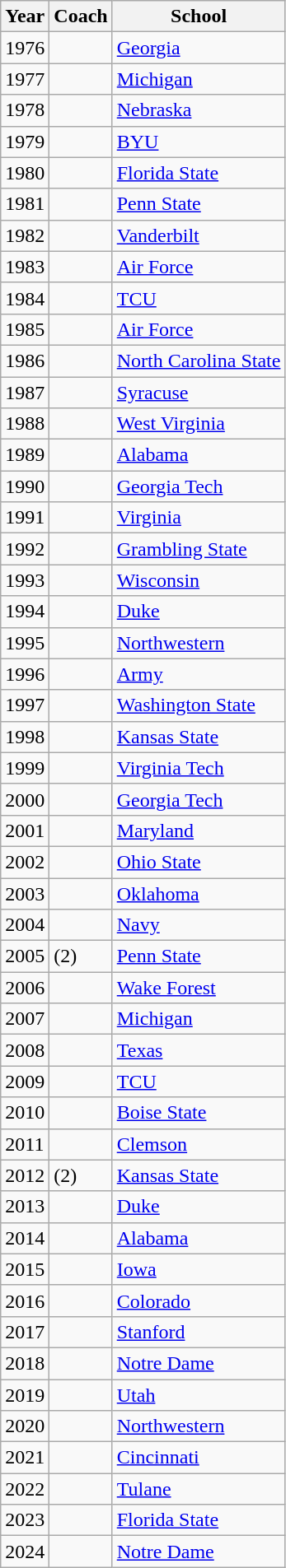<table class="wikitable sortable">
<tr>
<th>Year</th>
<th>Coach</th>
<th>School</th>
</tr>
<tr>
<td>1976</td>
<td></td>
<td><a href='#'>Georgia</a></td>
</tr>
<tr>
<td>1977</td>
<td></td>
<td><a href='#'>Michigan</a></td>
</tr>
<tr>
<td>1978</td>
<td></td>
<td><a href='#'>Nebraska</a></td>
</tr>
<tr>
<td>1979</td>
<td></td>
<td><a href='#'>BYU</a></td>
</tr>
<tr>
<td>1980</td>
<td></td>
<td><a href='#'>Florida State</a></td>
</tr>
<tr>
<td>1981</td>
<td></td>
<td><a href='#'>Penn State</a></td>
</tr>
<tr>
<td>1982</td>
<td></td>
<td><a href='#'>Vanderbilt</a></td>
</tr>
<tr>
<td>1983</td>
<td></td>
<td><a href='#'>Air Force</a></td>
</tr>
<tr>
<td>1984</td>
<td></td>
<td><a href='#'>TCU</a></td>
</tr>
<tr>
<td>1985</td>
<td></td>
<td><a href='#'>Air Force</a></td>
</tr>
<tr>
<td>1986</td>
<td></td>
<td><a href='#'>North Carolina State</a></td>
</tr>
<tr>
<td>1987</td>
<td></td>
<td><a href='#'>Syracuse</a></td>
</tr>
<tr>
<td>1988</td>
<td></td>
<td><a href='#'>West Virginia</a></td>
</tr>
<tr>
<td>1989</td>
<td></td>
<td><a href='#'>Alabama</a></td>
</tr>
<tr>
<td>1990</td>
<td></td>
<td><a href='#'>Georgia Tech</a></td>
</tr>
<tr>
<td>1991</td>
<td></td>
<td><a href='#'>Virginia</a></td>
</tr>
<tr>
<td>1992</td>
<td></td>
<td><a href='#'>Grambling State</a></td>
</tr>
<tr>
<td>1993</td>
<td></td>
<td><a href='#'>Wisconsin</a></td>
</tr>
<tr>
<td>1994</td>
<td></td>
<td><a href='#'>Duke</a></td>
</tr>
<tr>
<td>1995</td>
<td></td>
<td><a href='#'>Northwestern</a></td>
</tr>
<tr>
<td>1996</td>
<td></td>
<td><a href='#'>Army</a></td>
</tr>
<tr>
<td>1997</td>
<td></td>
<td><a href='#'>Washington State</a></td>
</tr>
<tr>
<td>1998</td>
<td></td>
<td><a href='#'>Kansas State</a></td>
</tr>
<tr>
<td>1999</td>
<td></td>
<td><a href='#'>Virginia Tech</a></td>
</tr>
<tr>
<td>2000</td>
<td></td>
<td><a href='#'>Georgia Tech</a></td>
</tr>
<tr>
<td>2001</td>
<td></td>
<td><a href='#'>Maryland</a></td>
</tr>
<tr>
<td>2002</td>
<td></td>
<td><a href='#'>Ohio State</a></td>
</tr>
<tr>
<td>2003</td>
<td></td>
<td><a href='#'>Oklahoma</a></td>
</tr>
<tr>
<td>2004</td>
<td></td>
<td><a href='#'>Navy</a></td>
</tr>
<tr>
<td>2005</td>
<td> (2)</td>
<td><a href='#'>Penn State</a></td>
</tr>
<tr>
<td>2006</td>
<td></td>
<td><a href='#'>Wake Forest</a></td>
</tr>
<tr>
<td>2007</td>
<td></td>
<td><a href='#'>Michigan</a></td>
</tr>
<tr>
<td>2008</td>
<td></td>
<td><a href='#'>Texas</a></td>
</tr>
<tr>
<td>2009</td>
<td></td>
<td><a href='#'>TCU</a></td>
</tr>
<tr>
<td>2010</td>
<td></td>
<td><a href='#'>Boise State</a></td>
</tr>
<tr>
<td>2011</td>
<td></td>
<td><a href='#'>Clemson</a></td>
</tr>
<tr>
<td>2012</td>
<td> (2)</td>
<td><a href='#'>Kansas State</a></td>
</tr>
<tr>
<td>2013</td>
<td></td>
<td><a href='#'>Duke</a></td>
</tr>
<tr>
<td>2014</td>
<td></td>
<td><a href='#'>Alabama</a></td>
</tr>
<tr>
<td>2015</td>
<td></td>
<td><a href='#'>Iowa</a></td>
</tr>
<tr>
<td>2016</td>
<td></td>
<td><a href='#'>Colorado</a></td>
</tr>
<tr>
<td>2017</td>
<td></td>
<td><a href='#'>Stanford</a></td>
</tr>
<tr>
<td>2018</td>
<td></td>
<td><a href='#'>Notre Dame</a></td>
</tr>
<tr>
<td>2019</td>
<td></td>
<td><a href='#'>Utah</a></td>
</tr>
<tr>
<td>2020</td>
<td></td>
<td><a href='#'>Northwestern</a></td>
</tr>
<tr>
<td>2021</td>
<td></td>
<td><a href='#'>Cincinnati</a></td>
</tr>
<tr>
<td>2022</td>
<td></td>
<td><a href='#'>Tulane</a></td>
</tr>
<tr>
<td>2023</td>
<td></td>
<td><a href='#'>Florida State</a></td>
</tr>
<tr>
<td>2024</td>
<td></td>
<td><a href='#'>Notre Dame</a></td>
</tr>
</table>
